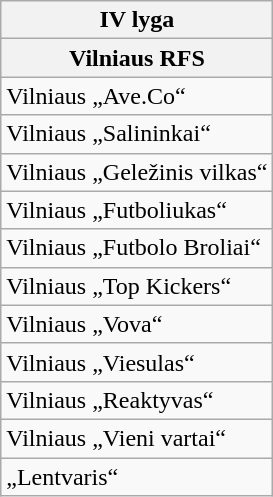<table class="wikitable">
<tr>
<th>IV lyga</th>
</tr>
<tr>
<th>Vilniaus RFS</th>
</tr>
<tr>
<td>Vilniaus „Ave.Co“</td>
</tr>
<tr>
<td>Vilniaus „Salininkai“</td>
</tr>
<tr>
<td>Vilniaus „Geležinis vilkas“</td>
</tr>
<tr>
<td>Vilniaus „Futboliukas“</td>
</tr>
<tr>
<td>Vilniaus „Futbolo Broliai“</td>
</tr>
<tr>
<td>Vilniaus „Top Kickers“</td>
</tr>
<tr>
<td>Vilniaus „Vova“</td>
</tr>
<tr>
<td>Vilniaus „Viesulas“</td>
</tr>
<tr>
<td>Vilniaus „Reaktyvas“</td>
</tr>
<tr>
<td>Vilniaus „Vieni vartai“</td>
</tr>
<tr>
<td>„Lentvaris“</td>
</tr>
</table>
